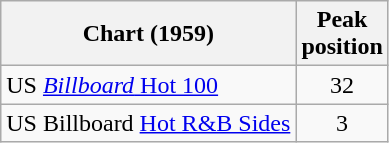<table class="wikitable sortable">
<tr>
<th>Chart (1959)</th>
<th>Peak<br>position</th>
</tr>
<tr>
<td align="left">US <a href='#'><em>Billboard</em> Hot 100</a></td>
<td align="center">32</td>
</tr>
<tr>
<td align="left">US  Billboard <a href='#'>Hot R&B Sides</a></td>
<td align="center">3</td>
</tr>
</table>
